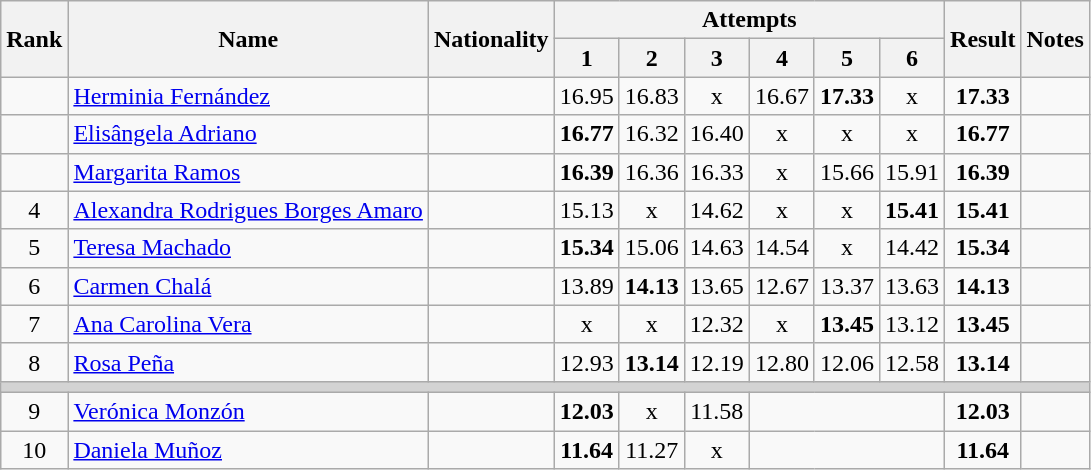<table class="wikitable sortable" style="text-align:center">
<tr>
<th rowspan=2>Rank</th>
<th rowspan=2>Name</th>
<th rowspan=2>Nationality</th>
<th colspan=6>Attempts</th>
<th rowspan=2>Result</th>
<th rowspan=2>Notes</th>
</tr>
<tr>
<th>1</th>
<th>2</th>
<th>3</th>
<th>4</th>
<th>5</th>
<th>6</th>
</tr>
<tr>
<td align=center></td>
<td align=left><a href='#'>Herminia Fernández</a></td>
<td align=left></td>
<td>16.95</td>
<td>16.83</td>
<td>x</td>
<td>16.67</td>
<td><strong>17.33</strong></td>
<td>x</td>
<td><strong>17.33</strong></td>
<td></td>
</tr>
<tr>
<td align=center></td>
<td align=left><a href='#'>Elisângela Adriano</a></td>
<td align=left></td>
<td><strong>16.77</strong></td>
<td>16.32</td>
<td>16.40</td>
<td>x</td>
<td>x</td>
<td>x</td>
<td><strong>16.77</strong></td>
<td></td>
</tr>
<tr>
<td align=center></td>
<td align=left><a href='#'>Margarita Ramos</a></td>
<td align=left></td>
<td><strong>16.39</strong></td>
<td>16.36</td>
<td>16.33</td>
<td>x</td>
<td>15.66</td>
<td>15.91</td>
<td><strong>16.39</strong></td>
<td></td>
</tr>
<tr>
<td align=center>4</td>
<td align=left><a href='#'>Alexandra Rodrigues Borges Amaro</a></td>
<td align=left></td>
<td>15.13</td>
<td>x</td>
<td>14.62</td>
<td>x</td>
<td>x</td>
<td><strong>15.41</strong></td>
<td><strong>15.41</strong></td>
<td></td>
</tr>
<tr>
<td align=center>5</td>
<td align=left><a href='#'>Teresa Machado</a></td>
<td align=left></td>
<td><strong>15.34</strong></td>
<td>15.06</td>
<td>14.63</td>
<td>14.54</td>
<td>x</td>
<td>14.42</td>
<td><strong>15.34</strong></td>
<td></td>
</tr>
<tr>
<td align=center>6</td>
<td align=left><a href='#'>Carmen Chalá</a></td>
<td align=left></td>
<td>13.89</td>
<td><strong>14.13</strong></td>
<td>13.65</td>
<td>12.67</td>
<td>13.37</td>
<td>13.63</td>
<td><strong>14.13</strong></td>
<td></td>
</tr>
<tr>
<td align=center>7</td>
<td align=left><a href='#'>Ana Carolina Vera</a></td>
<td align=left></td>
<td>x</td>
<td>x</td>
<td>12.32</td>
<td>x</td>
<td><strong>13.45</strong></td>
<td>13.12</td>
<td><strong>13.45</strong></td>
<td></td>
</tr>
<tr>
<td align=center>8</td>
<td align=left><a href='#'>Rosa Peña</a></td>
<td align=left></td>
<td>12.93</td>
<td><strong>13.14</strong></td>
<td>12.19</td>
<td>12.80</td>
<td>12.06</td>
<td>12.58</td>
<td><strong>13.14</strong></td>
<td></td>
</tr>
<tr>
<td colspan=11 bgcolor=lightgray></td>
</tr>
<tr>
<td align=center>9</td>
<td align=left><a href='#'>Verónica Monzón</a></td>
<td align=left></td>
<td><strong>12.03</strong></td>
<td>x</td>
<td>11.58</td>
<td colspan=3></td>
<td><strong>12.03</strong></td>
<td></td>
</tr>
<tr>
<td align=center>10</td>
<td align=left><a href='#'>Daniela Muñoz</a></td>
<td align=left></td>
<td><strong>11.64</strong></td>
<td>11.27</td>
<td>x</td>
<td colspan=3></td>
<td><strong>11.64</strong></td>
<td></td>
</tr>
</table>
